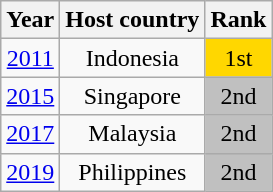<table class="wikitable" style="text-align: center;">
<tr>
<th>Year</th>
<th>Host country</th>
<th>Rank</th>
</tr>
<tr>
<td><a href='#'>2011</a></td>
<td>Indonesia</td>
<td bgcolor="gold">1st</td>
</tr>
<tr>
<td><a href='#'>2015</a></td>
<td>Singapore</td>
<td bgcolor="silver">2nd</td>
</tr>
<tr>
<td><a href='#'>2017</a></td>
<td>Malaysia</td>
<td bgcolor="silver">2nd</td>
</tr>
<tr>
<td><a href='#'>2019</a></td>
<td>Philippines</td>
<td bgcolor="silver">2nd</td>
</tr>
</table>
